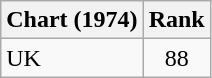<table class="wikitable">
<tr>
<th align="left">Chart (1974)</th>
<th style="text-align:center">Rank</th>
</tr>
<tr>
<td>UK</td>
<td style="text-align:center">88</td>
</tr>
</table>
